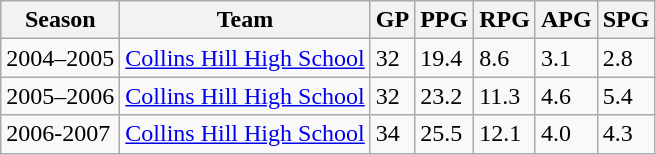<table class="wikitable">
<tr>
<th>Season</th>
<th>Team</th>
<th>GP</th>
<th>PPG</th>
<th>RPG</th>
<th>APG</th>
<th>SPG</th>
</tr>
<tr>
<td>2004–2005</td>
<td><a href='#'>Collins Hill High School</a></td>
<td>32</td>
<td>19.4</td>
<td>8.6</td>
<td>3.1</td>
<td>2.8</td>
</tr>
<tr>
<td>2005–2006</td>
<td><a href='#'>Collins Hill High School</a></td>
<td>32</td>
<td>23.2</td>
<td>11.3</td>
<td>4.6</td>
<td>5.4</td>
</tr>
<tr>
<td>2006-2007</td>
<td><a href='#'>Collins Hill High School</a></td>
<td>34</td>
<td>25.5</td>
<td>12.1</td>
<td>4.0</td>
<td>4.3</td>
</tr>
</table>
